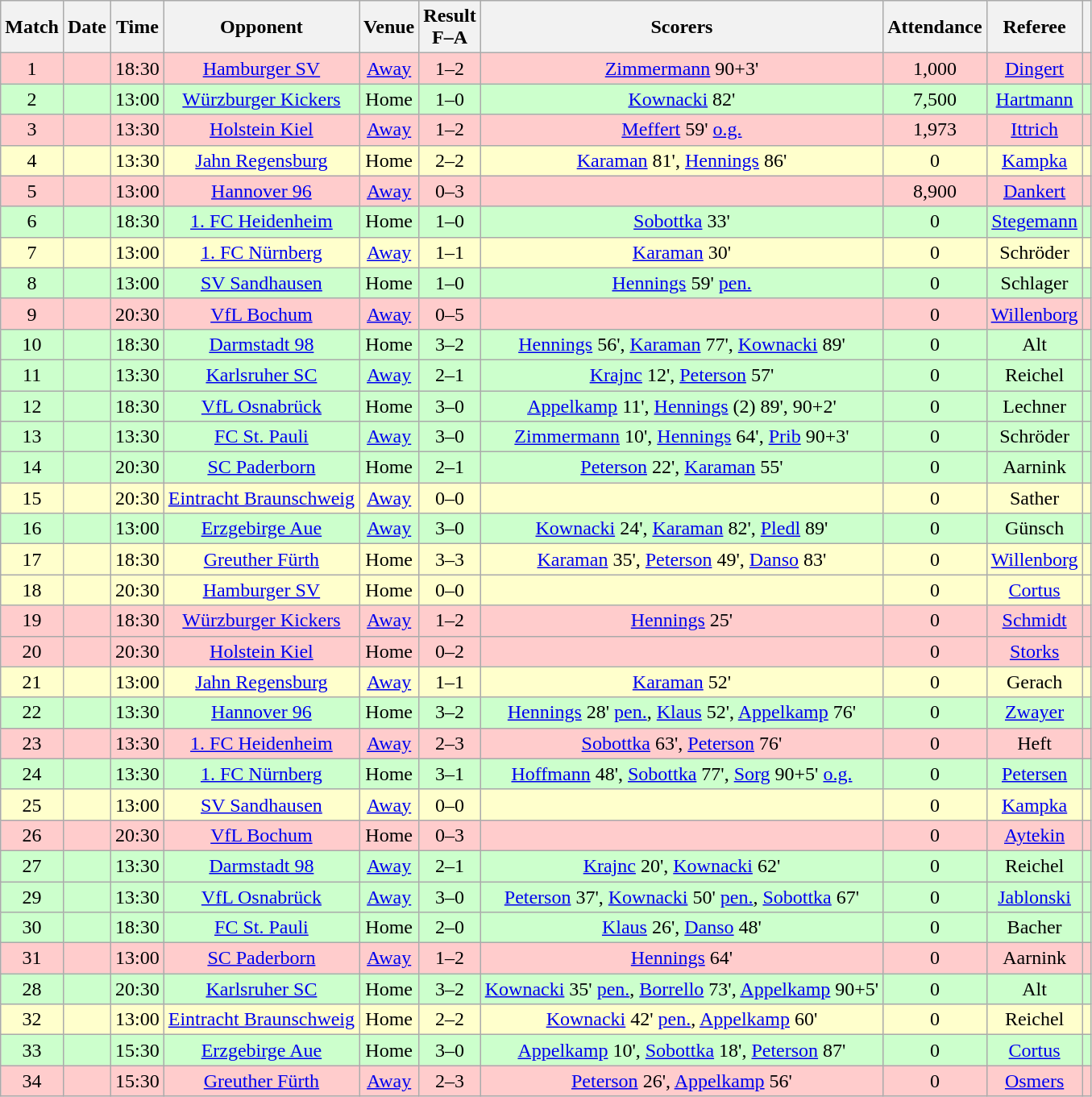<table class="wikitable sortable" style="text-align:center">
<tr>
<th>Match</th>
<th>Date</th>
<th>Time</th>
<th>Opponent</th>
<th>Venue</th>
<th>Result<br>F–A</th>
<th class="unsortable">Scorers</th>
<th>Attendance</th>
<th>Referee</th>
<th class="unsortable"></th>
</tr>
<tr bgcolor="#fcc">
<td>1</td>
<td></td>
<td>18:30</td>
<td><a href='#'>Hamburger SV</a></td>
<td><a href='#'>Away</a></td>
<td>1–2</td>
<td><a href='#'>Zimmermann</a> 90+3'</td>
<td>1,000</td>
<td><a href='#'>Dingert</a></td>
<td></td>
</tr>
<tr bgcolor="#cfc">
<td>2</td>
<td></td>
<td>13:00</td>
<td><a href='#'>Würzburger Kickers</a></td>
<td>Home</td>
<td>1–0</td>
<td><a href='#'>Kownacki</a> 82'</td>
<td>7,500</td>
<td><a href='#'>Hartmann</a></td>
<td></td>
</tr>
<tr bgcolor="#fcc">
<td>3</td>
<td></td>
<td>13:30</td>
<td><a href='#'>Holstein Kiel</a></td>
<td><a href='#'>Away</a></td>
<td>1–2</td>
<td><a href='#'>Meffert</a> 59' <a href='#'>o.g.</a></td>
<td>1,973</td>
<td><a href='#'>Ittrich</a></td>
<td></td>
</tr>
<tr bgcolor="#ffc">
<td>4</td>
<td></td>
<td>13:30</td>
<td><a href='#'>Jahn Regensburg</a></td>
<td>Home</td>
<td>2–2</td>
<td><a href='#'>Karaman</a> 81', <a href='#'>Hennings</a> 86'</td>
<td>0</td>
<td><a href='#'>Kampka</a></td>
<td></td>
</tr>
<tr bgcolor="#fcc">
<td>5</td>
<td></td>
<td>13:00</td>
<td><a href='#'>Hannover 96</a></td>
<td><a href='#'>Away</a></td>
<td>0–3</td>
<td></td>
<td>8,900</td>
<td><a href='#'>Dankert</a></td>
<td></td>
</tr>
<tr bgcolor="#cfc">
<td>6</td>
<td></td>
<td>18:30</td>
<td><a href='#'>1. FC Heidenheim</a></td>
<td>Home</td>
<td>1–0</td>
<td><a href='#'>Sobottka</a> 33'</td>
<td>0</td>
<td><a href='#'>Stegemann</a></td>
<td></td>
</tr>
<tr bgcolor="#ffc">
<td>7</td>
<td></td>
<td>13:00</td>
<td><a href='#'>1. FC Nürnberg</a></td>
<td><a href='#'>Away</a></td>
<td>1–1</td>
<td><a href='#'>Karaman</a> 30'</td>
<td>0</td>
<td>Schröder</td>
<td></td>
</tr>
<tr bgcolor="#cfc">
<td>8</td>
<td></td>
<td>13:00</td>
<td><a href='#'>SV Sandhausen</a></td>
<td>Home</td>
<td>1–0</td>
<td><a href='#'>Hennings</a> 59' <a href='#'>pen.</a></td>
<td>0</td>
<td>Schlager</td>
<td></td>
</tr>
<tr bgcolor="#fcc">
<td>9</td>
<td></td>
<td>20:30</td>
<td><a href='#'>VfL Bochum</a></td>
<td><a href='#'>Away</a></td>
<td>0–5</td>
<td></td>
<td>0</td>
<td><a href='#'>Willenborg</a></td>
<td></td>
</tr>
<tr bgcolor="#cfc">
<td>10</td>
<td></td>
<td>18:30</td>
<td><a href='#'>Darmstadt 98</a></td>
<td>Home</td>
<td>3–2</td>
<td><a href='#'>Hennings</a> 56', <a href='#'>Karaman</a> 77', <a href='#'>Kownacki</a> 89'</td>
<td>0</td>
<td>Alt</td>
<td></td>
</tr>
<tr bgcolor="#cfc">
<td>11</td>
<td></td>
<td>13:30</td>
<td><a href='#'>Karlsruher SC</a></td>
<td><a href='#'>Away</a></td>
<td>2–1</td>
<td><a href='#'>Krajnc</a> 12', <a href='#'>Peterson</a> 57'</td>
<td>0</td>
<td>Reichel</td>
<td></td>
</tr>
<tr bgcolor="#cfc">
<td>12</td>
<td></td>
<td>18:30</td>
<td><a href='#'>VfL Osnabrück</a></td>
<td>Home</td>
<td>3–0</td>
<td><a href='#'>Appelkamp</a> 11', <a href='#'>Hennings</a> (2) 89', 90+2'</td>
<td>0</td>
<td>Lechner</td>
<td></td>
</tr>
<tr bgcolor="#cfc">
<td>13</td>
<td></td>
<td>13:30</td>
<td><a href='#'>FC St. Pauli</a></td>
<td><a href='#'>Away</a></td>
<td>3–0</td>
<td><a href='#'>Zimmermann</a> 10', <a href='#'>Hennings</a> 64', <a href='#'>Prib</a> 90+3'</td>
<td>0</td>
<td>Schröder</td>
<td></td>
</tr>
<tr bgcolor="#cfc">
<td>14</td>
<td></td>
<td>20:30</td>
<td><a href='#'>SC Paderborn</a></td>
<td>Home</td>
<td>2–1</td>
<td><a href='#'>Peterson</a> 22', <a href='#'>Karaman</a> 55'</td>
<td>0</td>
<td>Aarnink</td>
<td></td>
</tr>
<tr bgcolor="#ffc">
<td>15</td>
<td></td>
<td>20:30</td>
<td><a href='#'>Eintracht Braunschweig</a></td>
<td><a href='#'>Away</a></td>
<td>0–0</td>
<td></td>
<td>0</td>
<td>Sather</td>
<td></td>
</tr>
<tr bgcolor="#cfc">
<td>16</td>
<td></td>
<td>13:00</td>
<td><a href='#'>Erzgebirge Aue</a></td>
<td><a href='#'>Away</a></td>
<td>3–0</td>
<td><a href='#'>Kownacki</a> 24', <a href='#'>Karaman</a> 82', <a href='#'>Pledl</a> 89'</td>
<td>0</td>
<td>Günsch</td>
<td></td>
</tr>
<tr bgcolor="#ffc">
<td>17</td>
<td></td>
<td>18:30</td>
<td><a href='#'>Greuther Fürth</a></td>
<td>Home</td>
<td>3–3</td>
<td><a href='#'>Karaman</a> 35', <a href='#'>Peterson</a> 49', <a href='#'>Danso</a> 83'</td>
<td>0</td>
<td><a href='#'>Willenborg</a></td>
<td></td>
</tr>
<tr bgcolor="#ffc">
<td>18</td>
<td></td>
<td>20:30</td>
<td><a href='#'>Hamburger SV</a></td>
<td>Home</td>
<td>0–0</td>
<td></td>
<td>0</td>
<td><a href='#'>Cortus</a></td>
<td></td>
</tr>
<tr bgcolor="#fcc">
<td>19</td>
<td></td>
<td>18:30</td>
<td><a href='#'>Würzburger Kickers</a></td>
<td><a href='#'>Away</a></td>
<td>1–2</td>
<td><a href='#'>Hennings</a> 25'</td>
<td>0</td>
<td><a href='#'>Schmidt</a></td>
<td></td>
</tr>
<tr bgcolor="#fcc">
<td>20</td>
<td></td>
<td>20:30</td>
<td><a href='#'>Holstein Kiel</a></td>
<td>Home</td>
<td>0–2</td>
<td></td>
<td>0</td>
<td><a href='#'>Storks</a></td>
<td></td>
</tr>
<tr bgcolor="#ffc">
<td>21</td>
<td></td>
<td>13:00</td>
<td><a href='#'>Jahn Regensburg</a></td>
<td><a href='#'>Away</a></td>
<td>1–1</td>
<td><a href='#'>Karaman</a> 52'</td>
<td>0</td>
<td>Gerach</td>
<td></td>
</tr>
<tr bgcolor="#cfc">
<td>22</td>
<td></td>
<td>13:30</td>
<td><a href='#'>Hannover 96</a></td>
<td>Home</td>
<td>3–2</td>
<td><a href='#'>Hennings</a> 28' <a href='#'>pen.</a>, <a href='#'>Klaus</a> 52', <a href='#'>Appelkamp</a> 76'</td>
<td>0</td>
<td><a href='#'>Zwayer</a></td>
<td></td>
</tr>
<tr bgcolor="#fcc">
<td>23</td>
<td></td>
<td>13:30</td>
<td><a href='#'>1. FC Heidenheim</a></td>
<td><a href='#'>Away</a></td>
<td>2–3</td>
<td><a href='#'>Sobottka</a> 63', <a href='#'>Peterson</a> 76'</td>
<td>0</td>
<td>Heft</td>
<td></td>
</tr>
<tr bgcolor="#cfc">
<td>24</td>
<td></td>
<td>13:30</td>
<td><a href='#'>1. FC Nürnberg</a></td>
<td>Home</td>
<td>3–1</td>
<td><a href='#'>Hoffmann</a> 48', <a href='#'>Sobottka</a> 77', <a href='#'>Sorg</a> 90+5' <a href='#'>o.g.</a></td>
<td>0</td>
<td><a href='#'>Petersen</a></td>
<td></td>
</tr>
<tr bgcolor="#ffc">
<td>25</td>
<td></td>
<td>13:00</td>
<td><a href='#'>SV Sandhausen</a></td>
<td><a href='#'>Away</a></td>
<td>0–0</td>
<td></td>
<td>0</td>
<td><a href='#'>Kampka</a></td>
<td></td>
</tr>
<tr bgcolor="#fcc">
<td>26</td>
<td></td>
<td>20:30</td>
<td><a href='#'>VfL Bochum</a></td>
<td>Home</td>
<td>0–3</td>
<td></td>
<td>0</td>
<td><a href='#'>Aytekin</a></td>
<td></td>
</tr>
<tr bgcolor="#cfc">
<td>27</td>
<td></td>
<td>13:30</td>
<td><a href='#'>Darmstadt 98</a></td>
<td><a href='#'>Away</a></td>
<td>2–1</td>
<td><a href='#'>Krajnc</a> 20', <a href='#'>Kownacki</a> 62'</td>
<td>0</td>
<td>Reichel</td>
<td></td>
</tr>
<tr bgcolor="#cfc">
<td>29</td>
<td></td>
<td>13:30</td>
<td><a href='#'>VfL Osnabrück</a></td>
<td><a href='#'>Away</a></td>
<td>3–0</td>
<td><a href='#'>Peterson</a> 37', <a href='#'>Kownacki</a> 50' <a href='#'>pen.</a>, <a href='#'>Sobottka</a> 67'</td>
<td>0</td>
<td><a href='#'>Jablonski</a></td>
<td></td>
</tr>
<tr bgcolor="#cfc">
<td>30</td>
<td></td>
<td>18:30</td>
<td><a href='#'>FC St. Pauli</a></td>
<td>Home</td>
<td>2–0</td>
<td><a href='#'>Klaus</a> 26', <a href='#'>Danso</a> 48'</td>
<td>0</td>
<td>Bacher</td>
<td></td>
</tr>
<tr bgcolor="#fcc">
<td>31</td>
<td></td>
<td>13:00</td>
<td><a href='#'>SC Paderborn</a></td>
<td><a href='#'>Away</a></td>
<td>1–2</td>
<td><a href='#'>Hennings</a> 64'</td>
<td>0</td>
<td>Aarnink</td>
<td></td>
</tr>
<tr bgcolor="#cfc">
<td>28</td>
<td></td>
<td>20:30</td>
<td><a href='#'>Karlsruher SC</a></td>
<td>Home</td>
<td>3–2</td>
<td><a href='#'>Kownacki</a> 35' <a href='#'>pen.</a>, <a href='#'>Borrello</a> 73', <a href='#'>Appelkamp</a> 90+5'</td>
<td>0</td>
<td>Alt</td>
<td></td>
</tr>
<tr bgcolor="#ffc">
<td>32</td>
<td></td>
<td>13:00</td>
<td><a href='#'>Eintracht Braunschweig</a></td>
<td>Home</td>
<td>2–2</td>
<td><a href='#'>Kownacki</a> 42' <a href='#'>pen.</a>, <a href='#'>Appelkamp</a> 60'</td>
<td>0</td>
<td>Reichel</td>
<td></td>
</tr>
<tr bgcolor="#cfc">
<td>33</td>
<td></td>
<td>15:30</td>
<td><a href='#'>Erzgebirge Aue</a></td>
<td>Home</td>
<td>3–0</td>
<td><a href='#'>Appelkamp</a> 10', <a href='#'>Sobottka</a> 18', <a href='#'>Peterson</a> 87'</td>
<td>0</td>
<td><a href='#'>Cortus</a></td>
<td></td>
</tr>
<tr bgcolor="#fcc">
<td>34</td>
<td></td>
<td>15:30</td>
<td><a href='#'>Greuther Fürth</a></td>
<td><a href='#'>Away</a></td>
<td>2–3</td>
<td><a href='#'>Peterson</a> 26', <a href='#'>Appelkamp</a> 56'</td>
<td>0</td>
<td><a href='#'>Osmers</a></td>
<td></td>
</tr>
</table>
